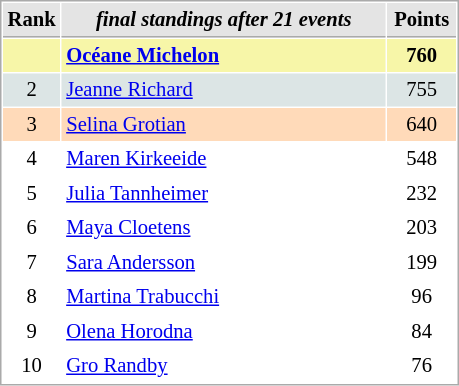<table cellspacing="1" cellpadding="3" style="border:1px solid #AAAAAA;font-size:86%">
<tr style="background-color: #E4E4E4;">
<th style="border-bottom:1px solid #AAAAAA; width: 10px;">Rank</th>
<th style="border-bottom:1px solid #AAAAAA; width: 210px;"><em>final standings after 21 events</em></th>
<th style="border-bottom:1px solid #AAAAAA; width: 40px;">Points</th>
</tr>
<tr style="background:#f7f6a8;">
<td align=center></td>
<td> <strong><a href='#'>Océane Michelon</a></strong></td>
<td align=center><strong>760</strong></td>
</tr>
<tr style="background:#dce5e5;">
<td align=center>2</td>
<td> <a href='#'>Jeanne Richard</a></td>
<td align=center>755</td>
</tr>
<tr style="background:#ffdab9;">
<td align=center>3</td>
<td> <a href='#'>Selina Grotian</a></td>
<td align=center>640</td>
</tr>
<tr>
<td align=center>4</td>
<td> <a href='#'>Maren Kirkeeide</a></td>
<td align=center>548</td>
</tr>
<tr>
<td align=center>5</td>
<td> <a href='#'>Julia Tannheimer</a></td>
<td align=center>232</td>
</tr>
<tr>
<td align=center>6</td>
<td> <a href='#'>Maya Cloetens</a></td>
<td align=center>203</td>
</tr>
<tr>
<td align=center>7</td>
<td> <a href='#'>Sara Andersson</a></td>
<td align=center>199</td>
</tr>
<tr>
<td align=center>8</td>
<td> <a href='#'>Martina Trabucchi</a></td>
<td align=center>96</td>
</tr>
<tr>
<td align=center>9</td>
<td> <a href='#'>Olena Horodna</a></td>
<td align=center>84</td>
</tr>
<tr>
<td align=center>10</td>
<td> <a href='#'>Gro Randby</a></td>
<td align=center>76</td>
</tr>
</table>
